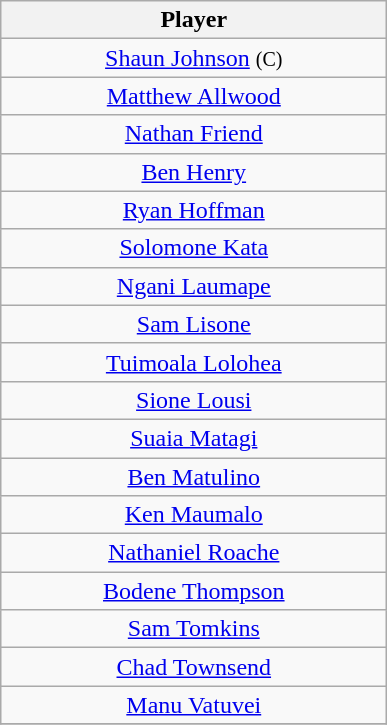<table class="wikitable" style="text-align: center;">
<tr>
<th style="width:250px;">Player</th>
</tr>
<tr>
<td><a href='#'>Shaun Johnson</a> <small>(C)</small></td>
</tr>
<tr>
<td><a href='#'>Matthew Allwood</a></td>
</tr>
<tr>
<td><a href='#'>Nathan Friend</a></td>
</tr>
<tr>
<td><a href='#'>Ben Henry</a></td>
</tr>
<tr>
<td><a href='#'>Ryan Hoffman</a></td>
</tr>
<tr>
<td><a href='#'>Solomone Kata</a></td>
</tr>
<tr>
<td><a href='#'>Ngani Laumape</a></td>
</tr>
<tr>
<td><a href='#'>Sam Lisone</a></td>
</tr>
<tr>
<td><a href='#'>Tuimoala Lolohea</a></td>
</tr>
<tr>
<td><a href='#'>Sione Lousi</a></td>
</tr>
<tr>
<td><a href='#'>Suaia Matagi</a></td>
</tr>
<tr>
<td><a href='#'>Ben Matulino</a></td>
</tr>
<tr>
<td><a href='#'>Ken Maumalo</a></td>
</tr>
<tr>
<td><a href='#'>Nathaniel Roache</a></td>
</tr>
<tr>
<td><a href='#'>Bodene Thompson</a></td>
</tr>
<tr>
<td><a href='#'>Sam Tomkins</a></td>
</tr>
<tr>
<td><a href='#'>Chad Townsend</a></td>
</tr>
<tr>
<td><a href='#'>Manu Vatuvei</a></td>
</tr>
<tr>
</tr>
</table>
